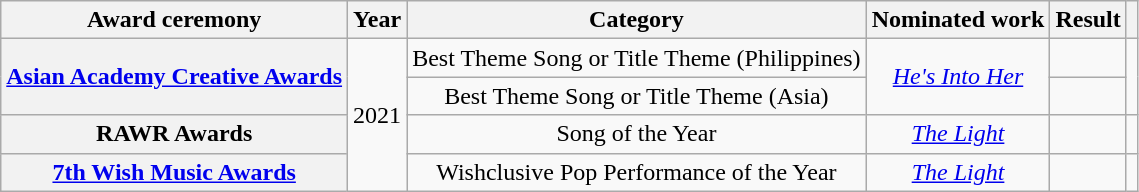<table class="wikitable sortable">
<tr>
<th>Award ceremony</th>
<th>Year</th>
<th>Category</th>
<th>Nominated work</th>
<th>Result</th>
<th></th>
</tr>
<tr>
<th scope="row" rowspan="2"><a href='#'>Asian Academy Creative Awards</a></th>
<td rowspan="4" align="center">2021</td>
<td align="center">Best Theme Song or Title Theme (Philippines)</td>
<td rowspan="2 "align="center"><em><a href='#'>He's Into Her</a></em></td>
<td></td>
<td rowspan="2" align="center"></td>
</tr>
<tr>
<td align="center">Best Theme Song or Title Theme (Asia)</td>
<td></td>
</tr>
<tr>
<th scope="row">RAWR Awards</th>
<td align="center">Song of the Year</td>
<td align=center><em><a href='#'>The Light</a></em></td>
<td></td>
<td style="text-align:center"></td>
</tr>
<tr>
<th scope="row"><a href='#'>7th Wish Music Awards</a></th>
<td align="center">Wishclusive Pop Performance of the Year</td>
<td align=center><em><a href='#'>The Light</a></em></td>
<td></td>
<td style="text-align:center"></td>
</tr>
</table>
